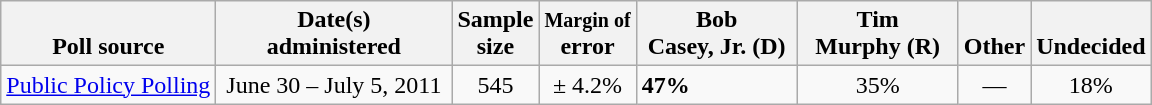<table class="wikitable">
<tr valign= bottom>
<th>Poll source</th>
<th style="width:150px;">Date(s)<br>administered</th>
<th class=small>Sample<br>size</th>
<th><small>Margin of</small><br>error</th>
<th style="width:100px;">Bob <br>Casey, Jr. (D)</th>
<th style="width:100px;">Tim<br>Murphy (R)</th>
<th>Other</th>
<th>Undecided</th>
</tr>
<tr>
<td><a href='#'>Public Policy Polling</a></td>
<td align=center>June 30 – July 5, 2011</td>
<td align=center>545</td>
<td align=center>± 4.2%</td>
<td><strong>47%</strong></td>
<td align=center>35%</td>
<td align=center>—</td>
<td align=center>18%</td>
</tr>
</table>
